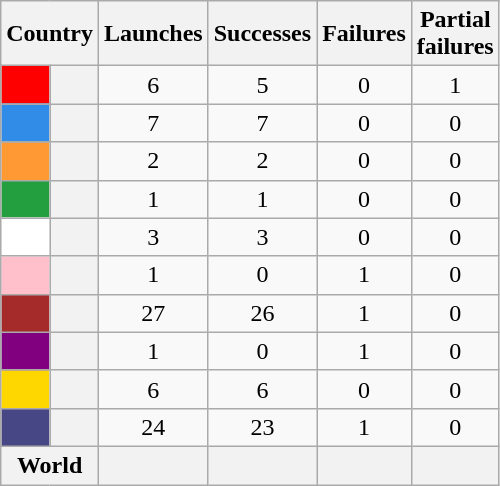<table class="wikitable sortable" style="text-align:center;">
<tr>
<th colspan=2>Country</th>
<th>Launches</th>
<th>Successes</th>
<th>Failures</th>
<th>Partial <br> failures</th>
</tr>
<tr>
<th scope=row style="background:#ff0000;"></th>
<th style="text-align:left;"></th>
<td>6</td>
<td>5</td>
<td>0</td>
<td>1</td>
</tr>
<tr>
<th scope=row style="background:#318ce7;"></th>
<th style="text-align:left;"></th>
<td>7</td>
<td>7</td>
<td>0</td>
<td>0</td>
</tr>
<tr>
<th scope=row style="background:#ff9933;"></th>
<th style="text-align:left;"></th>
<td>2</td>
<td>2</td>
<td>0</td>
<td>0</td>
</tr>
<tr>
<th scope=row style="background:#239f40;"></th>
<th style="text-align:left;"></th>
<td>1</td>
<td>1</td>
<td>0</td>
<td>0</td>
</tr>
<tr>
<th scope=row style="background:#ffffff;"></th>
<th style="text-align:left;"></th>
<td>3</td>
<td>3</td>
<td>0</td>
<td>0</td>
</tr>
<tr>
<th scope=row style="background:#ffc0cb;"></th>
<th style="text-align:left;"></th>
<td>1</td>
<td>0</td>
<td>1</td>
<td>0</td>
</tr>
<tr>
<th scope=row style="background:#a52a2a;"></th>
<th style="text-align:left;"></th>
<td>27</td>
<td>26</td>
<td>1</td>
<td>0</td>
</tr>
<tr>
<th scope=row style="background:#800080;"></th>
<th style="text-align:left;"></th>
<td>1</td>
<td>0</td>
<td>1</td>
<td>0</td>
</tr>
<tr>
<th scope=row style="background:#ffd700;"></th>
<th style="text-align:left;"></th>
<td>6</td>
<td>6</td>
<td>0</td>
<td>0</td>
</tr>
<tr>
<th scope=row style="background:#484785;"></th>
<th style="text-align:left;"></th>
<td>24</td>
<td>23</td>
<td>1</td>
<td>0</td>
</tr>
<tr class="sortbottom">
<th colspan="2">World</th>
<th></th>
<th></th>
<th></th>
<th></th>
</tr>
</table>
